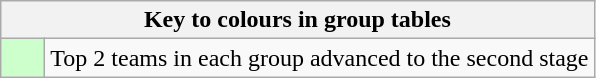<table class="wikitable" style="text-align: center;">
<tr>
<th colspan=2>Key to colours in group tables</th>
</tr>
<tr>
<td bgcolor=#ccffcc style="width: 22px;"></td>
<td align=left>Top 2 teams in each group advanced to the second stage</td>
</tr>
</table>
